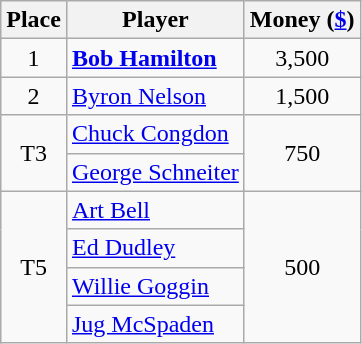<table class=wikitable>
<tr>
<th>Place</th>
<th>Player</th>
<th>Money (<a href='#'>$</a>)</th>
</tr>
<tr>
<td align=center>1</td>
<td> <strong><a href='#'>Bob Hamilton</a></strong></td>
<td align=center>3,500</td>
</tr>
<tr>
<td align=center>2</td>
<td> <a href='#'>Byron Nelson</a></td>
<td align=center>1,500</td>
</tr>
<tr>
<td align=center rowspan=2>T3</td>
<td> <a href='#'>Chuck Congdon</a></td>
<td align=center rowspan=2>750</td>
</tr>
<tr>
<td> <a href='#'>George Schneiter</a></td>
</tr>
<tr>
<td align=center rowspan=4>T5</td>
<td> <a href='#'>Art Bell</a></td>
<td align=center rowspan=4>500</td>
</tr>
<tr>
<td> <a href='#'>Ed Dudley</a></td>
</tr>
<tr>
<td> <a href='#'>Willie Goggin</a></td>
</tr>
<tr>
<td> <a href='#'>Jug McSpaden</a></td>
</tr>
</table>
